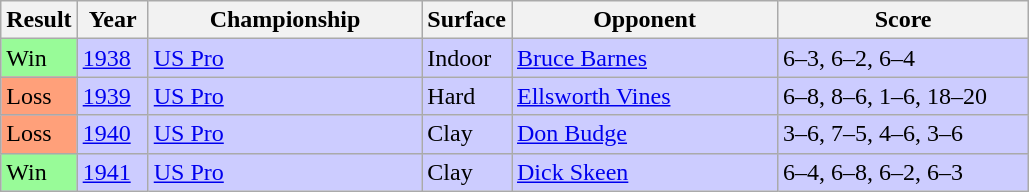<table class='sortable wikitable'>
<tr>
<th style="width:40px">Result</th>
<th style="width:40px">Year</th>
<th style="width:175px">Championship</th>
<th style="width:50px">Surface</th>
<th style="width:170px">Opponent</th>
<th style="width:160px" class="unsortable">Score</th>
</tr>
<tr style="background:#ccf;">
<td style="background:#98fb98;">Win</td>
<td><a href='#'>1938</a></td>
<td><a href='#'>US Pro</a></td>
<td>Indoor</td>
<td> <a href='#'>Bruce Barnes</a></td>
<td>6–3, 6–2, 6–4</td>
</tr>
<tr style="background:#ccf;">
<td style="background:#ffa07a;">Loss</td>
<td><a href='#'>1939</a></td>
<td><a href='#'>US Pro</a></td>
<td>Hard</td>
<td> <a href='#'>Ellsworth Vines</a></td>
<td>6–8, 8–6, 1–6, 18–20</td>
</tr>
<tr style="background:#ccf;">
<td style="background:#ffa07a;">Loss</td>
<td><a href='#'>1940</a></td>
<td><a href='#'>US Pro</a></td>
<td>Clay</td>
<td> <a href='#'>Don Budge</a></td>
<td>3–6, 7–5, 4–6, 3–6</td>
</tr>
<tr style="background:#ccf;">
<td style="background:#98fb98;">Win</td>
<td><a href='#'>1941</a></td>
<td><a href='#'>US Pro</a></td>
<td>Clay</td>
<td> <a href='#'>Dick Skeen</a></td>
<td>6–4, 6–8, 6–2, 6–3</td>
</tr>
</table>
